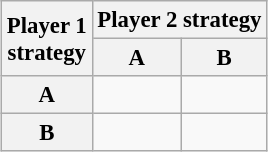<table class="wikitable floatright" style="text-align:center; font-size:95%; margin-left:1em; margin-bottom:1em">
<tr>
<th scope="col" rowspan="2">Player 1<br> strategy</th>
<th scope="col" colspan="4">Player 2 strategy</th>
</tr>
<tr>
<th scope="col">A</th>
<th scope="col">B</th>
</tr>
<tr>
<th scope="row">A</th>
<td></td>
<td></td>
</tr>
<tr>
<th scope="row">B</th>
<td></td>
<td></td>
</tr>
</table>
